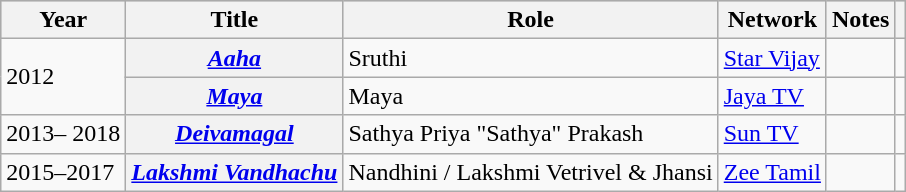<table class="wikitable plainrowheaders">
<tr style="background:#ccc; text-align:center;">
<th scope=col>Year</th>
<th scope=col>Title</th>
<th scope=col>Role</th>
<th scope=col>Network</th>
<th scope="col" class="unsortable">Notes</th>
<th scope="col" class="unsortable" ></th>
</tr>
<tr>
<td rowspan="2">2012</td>
<th scope="row"><em><a href='#'>Aaha</a></em></th>
<td>Sruthi</td>
<td><a href='#'>Star Vijay</a></td>
<td></td>
<td style="text-align:center;"></td>
</tr>
<tr>
<th scope="row"><em><a href='#'>Maya</a></em></th>
<td>Maya</td>
<td><a href='#'>Jaya TV</a></td>
<td></td>
<td style="text-align:center;"></td>
</tr>
<tr>
<td>2013– 2018</td>
<th scope="row"><em><a href='#'>Deivamagal</a></em></th>
<td>Sathya Priya "Sathya" Prakash</td>
<td><a href='#'>Sun TV</a></td>
<td></td>
<td style="text-align:center;"></td>
</tr>
<tr>
<td>2015–2017</td>
<th scope="row"><em><a href='#'>Lakshmi Vandhachu</a></em></th>
<td>Nandhini / Lakshmi Vetrivel & Jhansi</td>
<td><a href='#'>Zee Tamil</a></td>
<td></td>
<td style="text-align:center;"></td>
</tr>
</table>
